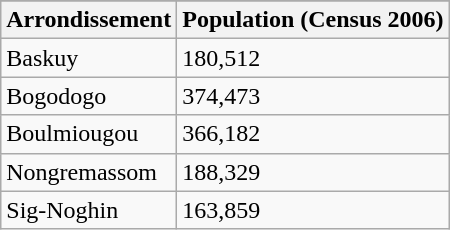<table class="wikitable">
<tr>
</tr>
<tr>
<th>Arrondissement</th>
<th>Population (Census 2006)</th>
</tr>
<tr>
<td>Baskuy</td>
<td>180,512</td>
</tr>
<tr>
<td>Bogodogo</td>
<td>374,473</td>
</tr>
<tr>
<td>Boulmiougou</td>
<td>366,182</td>
</tr>
<tr>
<td>Nongremassom</td>
<td>188,329</td>
</tr>
<tr>
<td>Sig-Noghin</td>
<td>163,859</td>
</tr>
</table>
